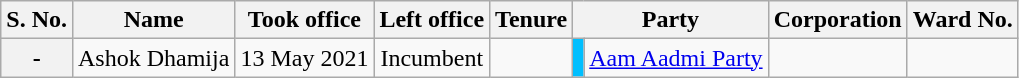<table class="wikitable" style="text-align:center">
<tr>
<th>S. No.</th>
<th>Name</th>
<th>Took office</th>
<th>Left office</th>
<th>Tenure</th>
<th colspan=2>Party</th>
<th>Corporation</th>
<th>Ward No.</th>
</tr>
<tr>
<th>-</th>
<td>Ashok Dhamija</td>
<td>13 May 2021</td>
<td>Incumbent</td>
<td></td>
<td bgcolor=#00BFFF></td>
<td><a href='#'>Aam Aadmi Party</a></td>
<td></td>
<td></td>
</tr>
</table>
